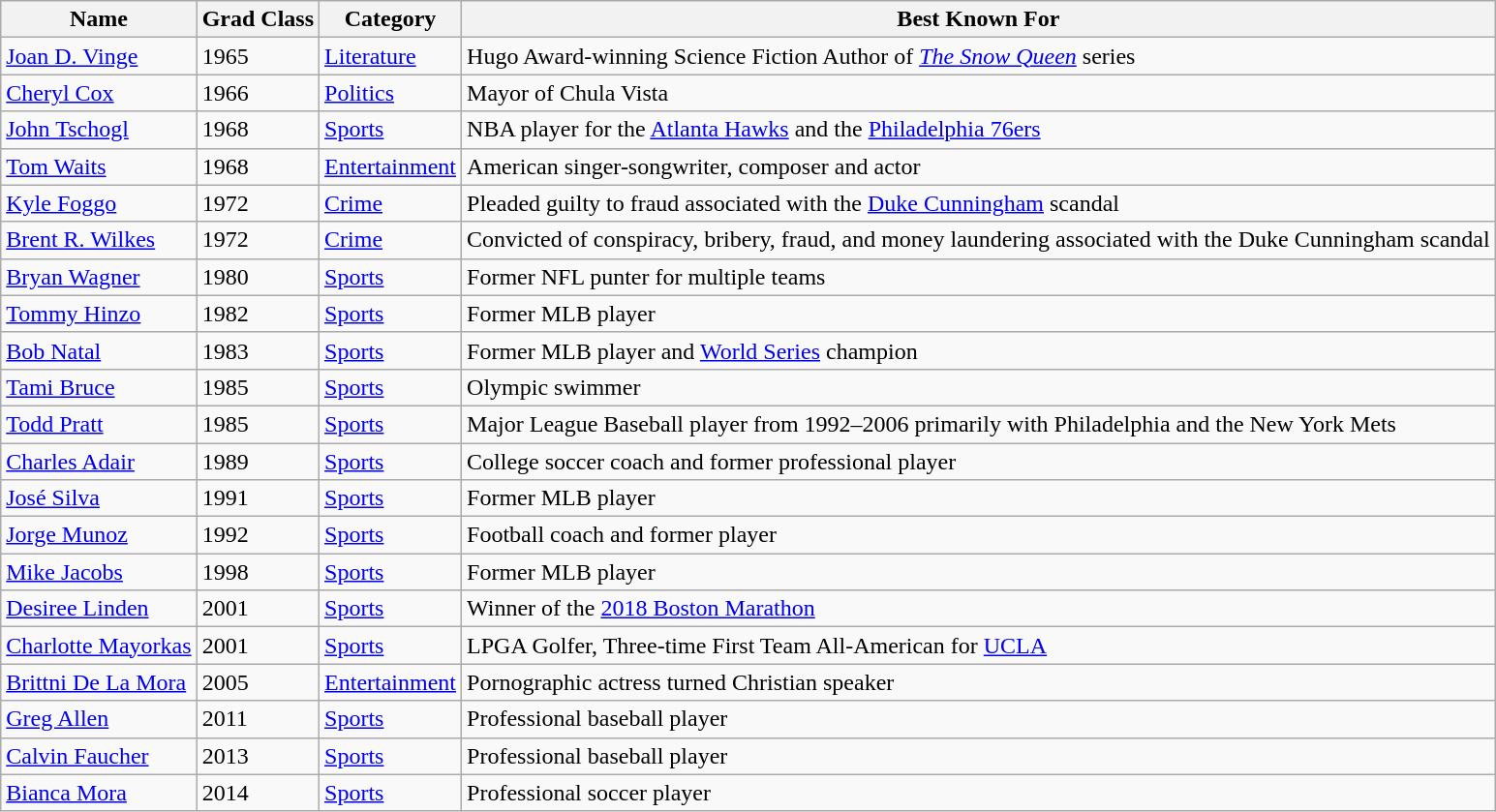<table class="wikitable sortable plainrowheaders">
<tr>
<th scope="col">Name</th>
<th scope="col">Grad Class</th>
<th scope="col">Category</th>
<th scope="col">Best Known For</th>
</tr>
<tr>
<td><a href='#'>Joan D. Vinge</a></td>
<td>1965</td>
<td><a href='#'>Literature</a></td>
<td>Hugo Award-winning Science Fiction Author of <em><a href='#'>The Snow Queen</a></em> series</td>
</tr>
<tr>
<td><a href='#'>Cheryl Cox</a></td>
<td>1966</td>
<td><a href='#'>Politics</a></td>
<td>Mayor of Chula Vista</td>
</tr>
<tr>
<td><a href='#'>John Tschogl</a></td>
<td>1968</td>
<td><a href='#'>Sports</a></td>
<td>NBA player for the <a href='#'>Atlanta Hawks</a> and the <a href='#'>Philadelphia 76ers</a></td>
</tr>
<tr>
<td><a href='#'>Tom Waits</a></td>
<td>1968</td>
<td><a href='#'>Entertainment</a></td>
<td>American singer-songwriter, composer and actor</td>
</tr>
<tr>
<td><a href='#'>Kyle Foggo</a></td>
<td>1972</td>
<td><a href='#'>Crime</a></td>
<td>Pleaded guilty to fraud associated with the <a href='#'>Duke Cunningham</a> scandal</td>
</tr>
<tr>
<td><a href='#'>Brent R. Wilkes</a></td>
<td>1972</td>
<td><a href='#'>Crime</a></td>
<td>Convicted of conspiracy, bribery, fraud, and money laundering associated with the Duke Cunningham scandal</td>
</tr>
<tr>
<td><a href='#'>Bryan Wagner</a></td>
<td>1980</td>
<td><a href='#'>Sports</a></td>
<td>Former NFL punter for multiple teams</td>
</tr>
<tr>
<td><a href='#'>Tommy Hinzo</a></td>
<td>1982</td>
<td><a href='#'>Sports</a></td>
<td>Former MLB player</td>
</tr>
<tr>
<td><a href='#'>Bob Natal</a></td>
<td>1983</td>
<td><a href='#'>Sports</a></td>
<td>Former MLB player and <a href='#'>World Series</a> champion</td>
</tr>
<tr>
<td><a href='#'>Tami Bruce</a></td>
<td>1985</td>
<td><a href='#'>Sports</a></td>
<td>Olympic swimmer</td>
</tr>
<tr>
<td><a href='#'>Todd Pratt</a></td>
<td>1985</td>
<td><a href='#'>Sports</a></td>
<td>Major League Baseball player from 1992–2006 primarily with Philadelphia and the New York Mets</td>
</tr>
<tr>
<td><a href='#'>Charles Adair</a></td>
<td>1989</td>
<td><a href='#'>Sports</a></td>
<td>College soccer coach and former professional player</td>
</tr>
<tr>
<td><a href='#'>José Silva</a></td>
<td>1991</td>
<td><a href='#'>Sports</a></td>
<td>Former MLB player</td>
</tr>
<tr>
<td><a href='#'>Jorge Munoz</a></td>
<td>1992</td>
<td><a href='#'>Sports</a></td>
<td>Football coach and former player</td>
</tr>
<tr>
<td><a href='#'>Mike Jacobs</a></td>
<td>1998</td>
<td><a href='#'>Sports</a></td>
<td>Former MLB player</td>
</tr>
<tr>
<td><a href='#'>Desiree Linden</a></td>
<td>2001</td>
<td><a href='#'>Sports</a></td>
<td>Winner of the <a href='#'>2018 Boston Marathon</a></td>
</tr>
<tr>
<td><a href='#'>Charlotte Mayorkas</a></td>
<td>2001</td>
<td><a href='#'>Sports</a></td>
<td>LPGA Golfer, Three-time First Team All-American for <a href='#'>UCLA</a></td>
</tr>
<tr>
<td><a href='#'>Brittni De La Mora</a></td>
<td>2005</td>
<td><a href='#'>Entertainment</a></td>
<td>Pornographic actress turned Christian speaker</td>
</tr>
<tr>
<td><a href='#'>Greg Allen</a></td>
<td>2011</td>
<td><a href='#'>Sports</a></td>
<td>Professional baseball player</td>
</tr>
<tr>
<td><a href='#'>Calvin Faucher</a></td>
<td>2013</td>
<td><a href='#'>Sports</a></td>
<td>Professional baseball player</td>
</tr>
<tr>
<td><a href='#'>Bianca Mora</a></td>
<td>2014</td>
<td><a href='#'>Sports</a></td>
<td>Professional soccer player</td>
</tr>
</table>
